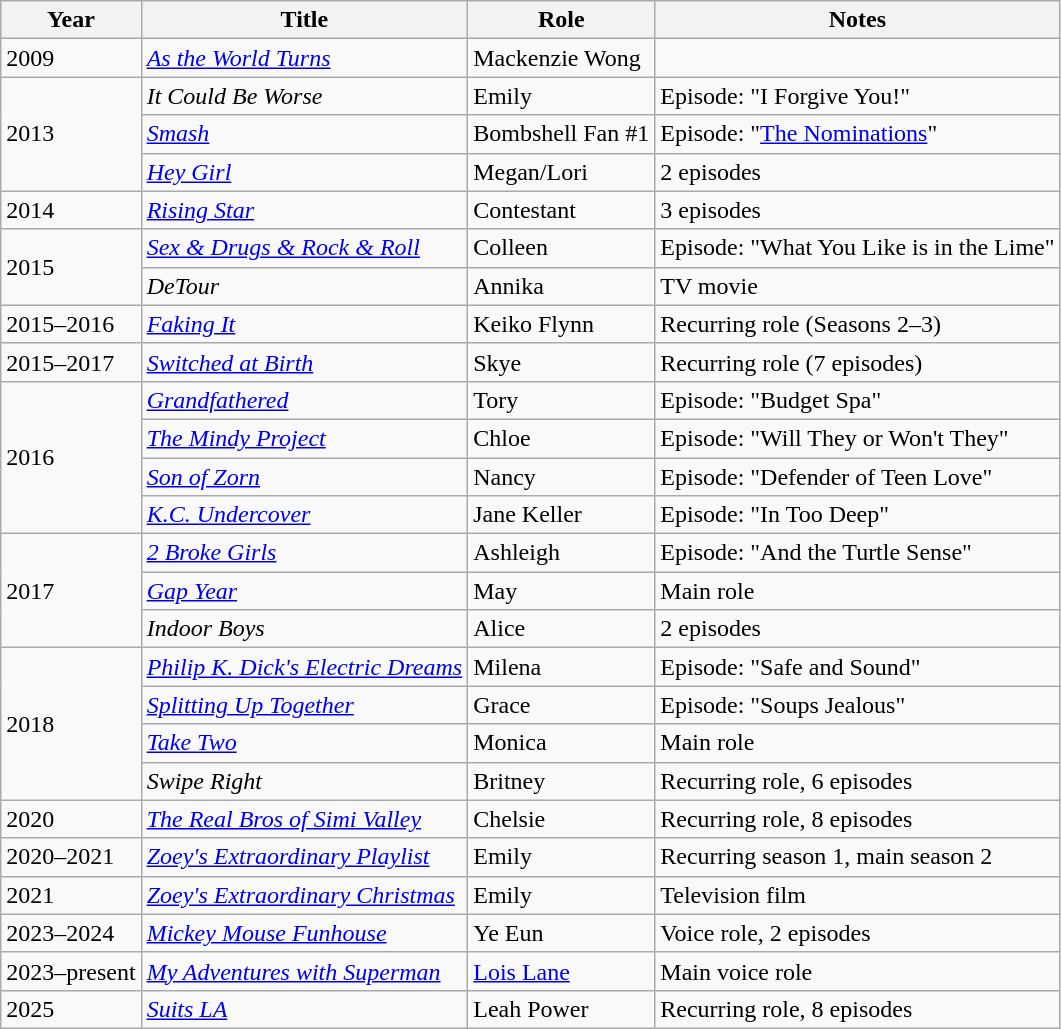<table class="wikitable sortable">
<tr>
<th>Year</th>
<th>Title</th>
<th>Role</th>
<th class="unsortable">Notes</th>
</tr>
<tr>
<td>2009</td>
<td><em><a href='#'>As the World Turns</a></em></td>
<td>Mackenzie Wong</td>
<td></td>
</tr>
<tr>
<td rowspan="3">2013</td>
<td><em>It Could Be Worse</em></td>
<td>Emily</td>
<td>Episode: "I Forgive You!"</td>
</tr>
<tr>
<td><em><a href='#'>Smash</a></em></td>
<td>Bombshell Fan #1</td>
<td>Episode: "<a href='#'>The Nominations</a>"</td>
</tr>
<tr>
<td><em><a href='#'>Hey Girl</a></em></td>
<td>Megan/Lori</td>
<td>2 episodes</td>
</tr>
<tr>
<td>2014</td>
<td><em><a href='#'>Rising Star</a></em></td>
<td>Contestant</td>
<td>3 episodes</td>
</tr>
<tr>
<td rowspan="2">2015</td>
<td><em><a href='#'>Sex & Drugs & Rock & Roll</a></em></td>
<td>Colleen</td>
<td>Episode: "What You Like is in the Lime"</td>
</tr>
<tr>
<td><em>DeTour</em></td>
<td>Annika</td>
<td>TV movie</td>
</tr>
<tr>
<td>2015–2016</td>
<td><em><a href='#'>Faking It</a></em></td>
<td>Keiko Flynn</td>
<td>Recurring role (Seasons 2–3)</td>
</tr>
<tr>
<td>2015–2017</td>
<td><em><a href='#'>Switched at Birth</a></em></td>
<td>Skye</td>
<td>Recurring role (7 episodes)</td>
</tr>
<tr>
<td rowspan="4">2016</td>
<td><em><a href='#'>Grandfathered</a></em></td>
<td>Tory</td>
<td>Episode: "Budget Spa"</td>
</tr>
<tr>
<td><em><a href='#'>The Mindy Project</a></em></td>
<td>Chloe</td>
<td>Episode: "Will They or Won't They"</td>
</tr>
<tr>
<td><em><a href='#'>Son of Zorn</a></em></td>
<td>Nancy</td>
<td>Episode: "Defender of Teen Love"</td>
</tr>
<tr>
<td><em><a href='#'>K.C. Undercover</a></em></td>
<td>Jane Keller</td>
<td>Episode: "In Too Deep"</td>
</tr>
<tr>
<td rowspan="3">2017</td>
<td><em><a href='#'>2 Broke Girls</a></em></td>
<td>Ashleigh</td>
<td>Episode: "And the Turtle Sense"</td>
</tr>
<tr>
<td><em><a href='#'>Gap Year</a></em></td>
<td>May</td>
<td>Main role</td>
</tr>
<tr>
<td><em>Indoor Boys</em></td>
<td>Alice</td>
<td>2 episodes</td>
</tr>
<tr>
<td rowspan="4">2018</td>
<td><em><a href='#'>Philip K. Dick's Electric Dreams</a></em></td>
<td>Milena</td>
<td>Episode: "Safe and Sound"</td>
</tr>
<tr>
<td><em><a href='#'>Splitting Up Together</a></em></td>
<td>Grace</td>
<td>Episode: "Soups Jealous"</td>
</tr>
<tr>
<td><em><a href='#'>Take Two</a></em></td>
<td>Monica</td>
<td>Main role</td>
</tr>
<tr>
<td><em>Swipe Right</em></td>
<td>Britney</td>
<td>Recurring role, 6 episodes</td>
</tr>
<tr>
<td>2020</td>
<td><em><a href='#'>The Real Bros of Simi Valley</a></em></td>
<td>Chelsie</td>
<td>Recurring role, 8 episodes</td>
</tr>
<tr>
<td>2020–2021</td>
<td><em><a href='#'>Zoey's Extraordinary Playlist</a></em></td>
<td>Emily</td>
<td>Recurring season 1, main season 2</td>
</tr>
<tr>
<td>2021</td>
<td><em><a href='#'>Zoey's Extraordinary Christmas</a></em></td>
<td>Emily</td>
<td>Television film</td>
</tr>
<tr>
<td>2023–2024</td>
<td><em><a href='#'>Mickey Mouse Funhouse</a></em></td>
<td>Ye Eun</td>
<td>Voice role, 2 episodes</td>
</tr>
<tr>
<td>2023–present</td>
<td><em><a href='#'>My Adventures with Superman</a></em></td>
<td><a href='#'>Lois Lane</a></td>
<td>Main voice role</td>
</tr>
<tr>
<td>2025</td>
<td><em><a href='#'>Suits LA</a></em></td>
<td>Leah Power</td>
<td>Recurring role, 8 episodes</td>
</tr>
</table>
